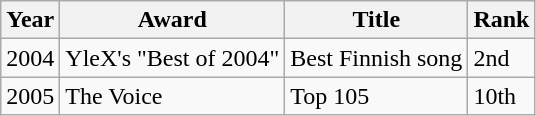<table class="wikitable">
<tr>
<th>Year</th>
<th>Award</th>
<th>Title</th>
<th>Rank</th>
</tr>
<tr>
<td>2004</td>
<td>YleX's "Best of 2004"</td>
<td>Best Finnish song</td>
<td>2nd</td>
</tr>
<tr>
<td>2005</td>
<td>The Voice</td>
<td>Top 105</td>
<td>10th</td>
</tr>
</table>
